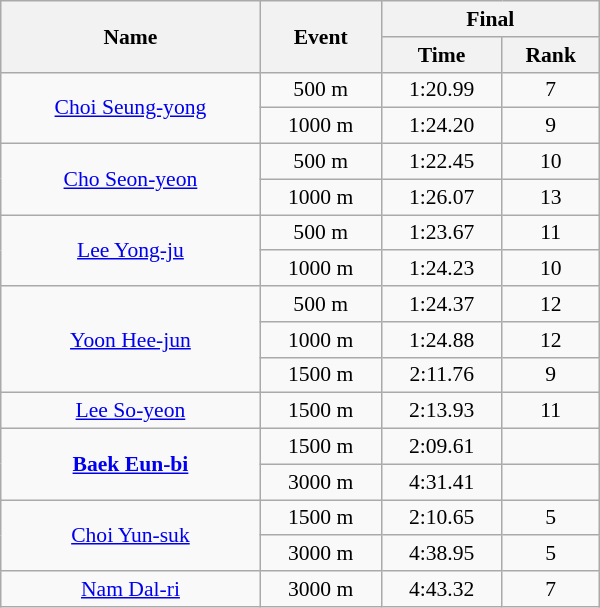<table class="wikitable" style="font-size:90%; text-align:center; width:400px">
<tr>
<th rowspan=2>Name</th>
<th rowspan=2>Event</th>
<th colspan=2>Final</th>
</tr>
<tr>
<th>Time</th>
<th>Rank</th>
</tr>
<tr>
<td rowspan=2><a href='#'>Choi Seung-yong</a></td>
<td>500 m</td>
<td>1:20.99</td>
<td>7</td>
</tr>
<tr>
<td>1000 m</td>
<td>1:24.20</td>
<td>9</td>
</tr>
<tr>
<td rowspan=2><a href='#'>Cho Seon-yeon</a></td>
<td>500 m</td>
<td>1:22.45</td>
<td>10</td>
</tr>
<tr>
<td>1000 m</td>
<td>1:26.07</td>
<td>13</td>
</tr>
<tr>
<td rowspan=2><a href='#'>Lee Yong-ju</a></td>
<td>500 m</td>
<td>1:23.67</td>
<td>11</td>
</tr>
<tr>
<td>1000 m</td>
<td>1:24.23</td>
<td>10</td>
</tr>
<tr>
<td rowspan=3><a href='#'>Yoon Hee-jun</a></td>
<td>500 m</td>
<td>1:24.37</td>
<td>12</td>
</tr>
<tr>
<td>1000 m</td>
<td>1:24.88</td>
<td>12</td>
</tr>
<tr>
<td>1500 m</td>
<td>2:11.76</td>
<td>9</td>
</tr>
<tr>
<td><a href='#'>Lee So-yeon</a></td>
<td>1500 m</td>
<td>2:13.93</td>
<td>11</td>
</tr>
<tr>
<td rowspan=2><strong><a href='#'>Baek Eun-bi</a></strong></td>
<td>1500 m</td>
<td>2:09.61</td>
<td></td>
</tr>
<tr>
<td>3000 m</td>
<td>4:31.41</td>
<td></td>
</tr>
<tr>
<td rowspan=2><a href='#'>Choi Yun-suk</a></td>
<td>1500 m</td>
<td>2:10.65</td>
<td>5</td>
</tr>
<tr>
<td>3000 m</td>
<td>4:38.95</td>
<td>5</td>
</tr>
<tr>
<td><a href='#'>Nam Dal-ri</a></td>
<td>3000 m</td>
<td>4:43.32</td>
<td>7</td>
</tr>
</table>
